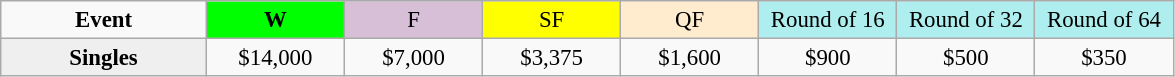<table class=wikitable style=font-size:95%;text-align:center>
<tr>
<td style="width:130px"><strong>Event</strong></td>
<td style="width:85px; background:lime"><strong>W</strong></td>
<td style="width:85px; background:thistle">F</td>
<td style="width:85px; background:#ffff00">SF</td>
<td style="width:85px; background:#ffebcd">QF</td>
<td style="width:85px; background:#afeeee">Round of 16</td>
<td style="width:85px; background:#afeeee">Round of 32</td>
<td style="width:85px; background:#afeeee">Round of 64</td>
</tr>
<tr>
<th style=background:#efefef>Singles</th>
<td>$14,000</td>
<td>$7,000</td>
<td>$3,375</td>
<td>$1,600</td>
<td>$900</td>
<td>$500</td>
<td>$350</td>
</tr>
</table>
